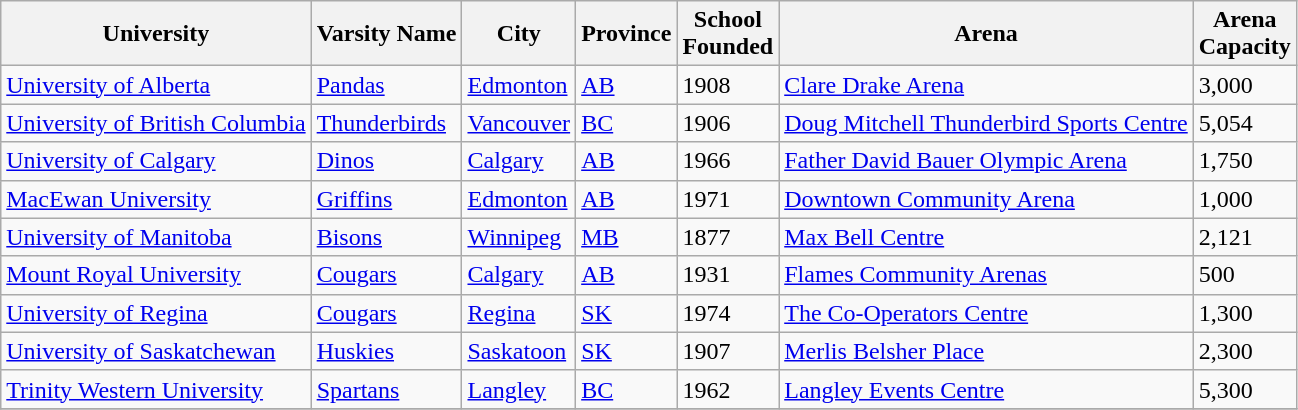<table class="wikitable sortable">
<tr>
<th>University</th>
<th>Varsity Name</th>
<th>City</th>
<th>Province</th>
<th>School<br>Founded</th>
<th>Arena</th>
<th>Arena<br>Capacity</th>
</tr>
<tr>
<td><a href='#'>University of Alberta</a></td>
<td><a href='#'>Pandas</a></td>
<td><a href='#'>Edmonton</a></td>
<td><a href='#'>AB</a></td>
<td>1908</td>
<td><a href='#'>Clare Drake Arena</a></td>
<td>3,000</td>
</tr>
<tr>
<td><a href='#'>University of British Columbia</a></td>
<td><a href='#'>Thunderbirds</a></td>
<td><a href='#'>Vancouver</a></td>
<td><a href='#'>BC</a></td>
<td>1906</td>
<td><a href='#'>Doug Mitchell Thunderbird Sports Centre</a></td>
<td>5,054</td>
</tr>
<tr>
<td><a href='#'>University of Calgary</a></td>
<td><a href='#'>Dinos</a></td>
<td><a href='#'>Calgary</a></td>
<td><a href='#'>AB</a></td>
<td>1966</td>
<td><a href='#'>Father David Bauer Olympic Arena</a></td>
<td>1,750</td>
</tr>
<tr>
<td><a href='#'>MacEwan University</a></td>
<td><a href='#'>Griffins</a></td>
<td><a href='#'>Edmonton</a></td>
<td><a href='#'>AB</a></td>
<td>1971</td>
<td><a href='#'>Downtown Community Arena</a></td>
<td>1,000</td>
</tr>
<tr>
<td><a href='#'>University of Manitoba</a></td>
<td><a href='#'>Bisons</a></td>
<td><a href='#'>Winnipeg</a></td>
<td><a href='#'>MB</a></td>
<td>1877</td>
<td><a href='#'>Max Bell Centre</a></td>
<td>2,121</td>
</tr>
<tr>
<td><a href='#'>Mount Royal University</a></td>
<td><a href='#'>Cougars</a></td>
<td><a href='#'>Calgary</a></td>
<td><a href='#'>AB</a></td>
<td>1931</td>
<td><a href='#'>Flames Community Arenas</a></td>
<td>500</td>
</tr>
<tr>
<td><a href='#'>University of Regina</a></td>
<td><a href='#'>Cougars</a></td>
<td><a href='#'>Regina</a></td>
<td><a href='#'>SK</a></td>
<td>1974</td>
<td><a href='#'>The Co-Operators Centre</a></td>
<td>1,300</td>
</tr>
<tr>
<td><a href='#'>University of Saskatchewan</a></td>
<td><a href='#'>Huskies</a></td>
<td><a href='#'>Saskatoon</a></td>
<td><a href='#'>SK</a></td>
<td>1907</td>
<td><a href='#'>Merlis Belsher Place</a></td>
<td>2,300</td>
</tr>
<tr>
<td><a href='#'>Trinity Western University</a></td>
<td><a href='#'>Spartans</a></td>
<td><a href='#'>Langley</a></td>
<td><a href='#'>BC</a></td>
<td>1962</td>
<td><a href='#'>Langley Events Centre</a></td>
<td>5,300</td>
</tr>
<tr>
</tr>
</table>
